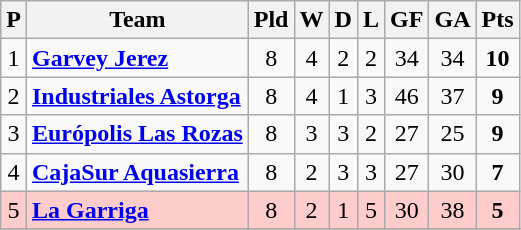<table class="wikitable sortable" style="text-align: center;">
<tr>
<th align="center">P</th>
<th align="center">Team</th>
<th align="center">Pld</th>
<th align="center">W</th>
<th align="center">D</th>
<th align="center">L</th>
<th align="center">GF</th>
<th align="center">GA</th>
<th align="center">Pts</th>
</tr>
<tr>
<td>1</td>
<td align="left"><strong><a href='#'>Garvey Jerez</a></strong></td>
<td>8</td>
<td>4</td>
<td>2</td>
<td>2</td>
<td>34</td>
<td>34</td>
<td><strong>10</strong></td>
</tr>
<tr>
<td>2</td>
<td align="left"><strong><a href='#'>Industriales Astorga</a></strong></td>
<td>8</td>
<td>4</td>
<td>1</td>
<td>3</td>
<td>46</td>
<td>37</td>
<td><strong>9</strong></td>
</tr>
<tr>
<td>3</td>
<td align="left"><strong><a href='#'>Európolis Las Rozas</a></strong></td>
<td>8</td>
<td>3</td>
<td>3</td>
<td>2</td>
<td>27</td>
<td>25</td>
<td><strong>9</strong></td>
</tr>
<tr>
<td>4</td>
<td align="left"><strong><a href='#'>CajaSur Aquasierra</a></strong></td>
<td>8</td>
<td>2</td>
<td>3</td>
<td>3</td>
<td>27</td>
<td>30</td>
<td><strong>7</strong></td>
</tr>
<tr ! style="background:#FFCCCC;">
<td>5</td>
<td align="left"><strong><a href='#'>La Garriga</a></strong></td>
<td>8</td>
<td>2</td>
<td>1</td>
<td>5</td>
<td>30</td>
<td>38</td>
<td><strong>5</strong></td>
</tr>
<tr>
</tr>
</table>
